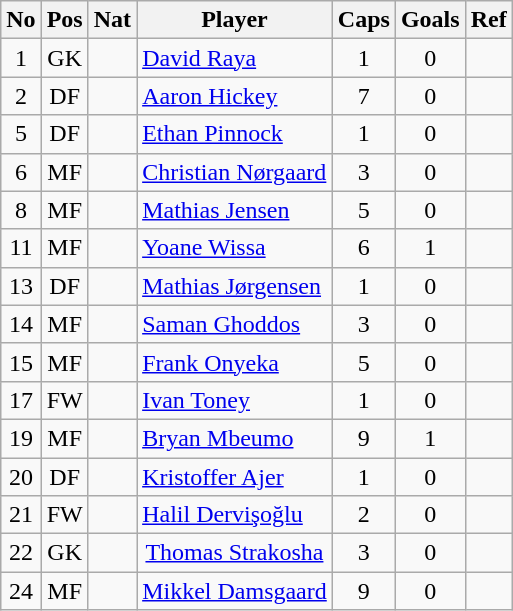<table class="wikitable" style="text-align:center; border:1px #aaa solid;">
<tr>
<th>No</th>
<th>Pos</th>
<th>Nat</th>
<th>Player</th>
<th>Caps</th>
<th>Goals</th>
<th>Ref</th>
</tr>
<tr>
<td>1</td>
<td>GK</td>
<td></td>
<td style="text-align:left;"><a href='#'>David Raya</a></td>
<td>1</td>
<td>0</td>
<td></td>
</tr>
<tr>
<td>2</td>
<td>DF</td>
<td></td>
<td style="text-align:left;"><a href='#'>Aaron Hickey</a></td>
<td>7</td>
<td>0</td>
<td></td>
</tr>
<tr>
<td>5</td>
<td>DF</td>
<td></td>
<td style="text-align:left;"><a href='#'>Ethan Pinnock</a></td>
<td>1</td>
<td>0</td>
<td></td>
</tr>
<tr>
<td>6</td>
<td>MF</td>
<td></td>
<td style="text-align:left;"><a href='#'>Christian Nørgaard</a></td>
<td>3</td>
<td>0</td>
<td></td>
</tr>
<tr>
<td>8</td>
<td>MF</td>
<td></td>
<td style="text-align:left;"><a href='#'>Mathias Jensen</a></td>
<td>5</td>
<td>0</td>
<td></td>
</tr>
<tr>
<td>11</td>
<td>MF</td>
<td></td>
<td style="text-align:left;"><a href='#'>Yoane Wissa</a></td>
<td>6</td>
<td>1</td>
<td></td>
</tr>
<tr>
<td>13</td>
<td>DF</td>
<td></td>
<td style="text-align:left;"><a href='#'>Mathias Jørgensen</a></td>
<td>1</td>
<td>0</td>
<td></td>
</tr>
<tr>
<td>14</td>
<td>MF</td>
<td></td>
<td style="text-align:left;"><a href='#'>Saman Ghoddos</a></td>
<td>3</td>
<td>0</td>
<td></td>
</tr>
<tr>
<td>15</td>
<td>MF</td>
<td></td>
<td style="text-align:left;"><a href='#'>Frank Onyeka</a></td>
<td>5</td>
<td>0</td>
<td></td>
</tr>
<tr>
<td>17</td>
<td>FW</td>
<td></td>
<td style="text-align:left;"><a href='#'>Ivan Toney</a></td>
<td>1</td>
<td>0</td>
<td></td>
</tr>
<tr>
<td>19</td>
<td>MF</td>
<td></td>
<td style="text-align:left;"><a href='#'>Bryan Mbeumo</a></td>
<td>9</td>
<td>1</td>
<td></td>
</tr>
<tr>
<td>20</td>
<td>DF</td>
<td></td>
<td style="text-align:left;"><a href='#'>Kristoffer Ajer</a></td>
<td>1</td>
<td>0</td>
<td></td>
</tr>
<tr>
<td>21</td>
<td>FW</td>
<td></td>
<td style="text-align:left;"><a href='#'>Halil Dervişoğlu</a></td>
<td>2</td>
<td>0</td>
<td></td>
</tr>
<tr>
<td>22</td>
<td>GK</td>
<td></td>
<td><a href='#'>Thomas Strakosha</a></td>
<td>3</td>
<td>0</td>
<td></td>
</tr>
<tr>
<td>24</td>
<td>MF</td>
<td></td>
<td style="text-align:left;"><a href='#'>Mikkel Damsgaard</a></td>
<td>9</td>
<td>0</td>
<td></td>
</tr>
</table>
